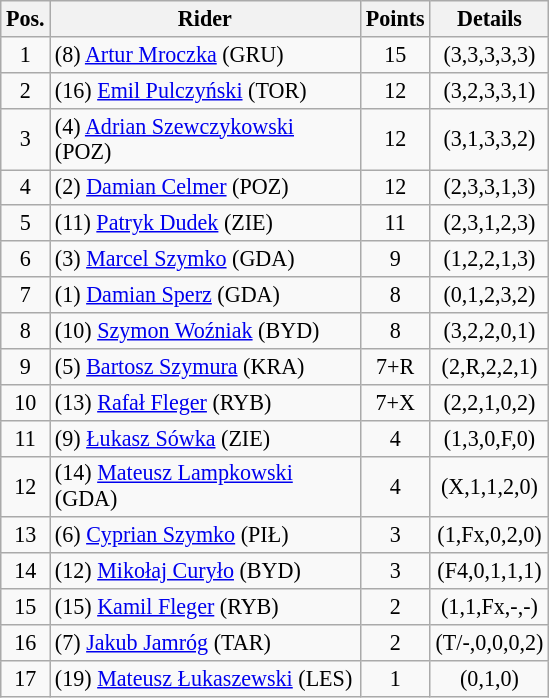<table class=wikitable style="font-size:92%;">
<tr>
<th width=25px>Pos.</th>
<th width=200px>Rider</th>
<th width=40px>Points</th>
<th width=70px>Details</th>
</tr>
<tr align=center >
<td>1</td>
<td align=left>(8) <a href='#'>Artur Mroczka</a> (GRU)</td>
<td>15</td>
<td>(3,3,3,3,3)</td>
</tr>
<tr align=center >
<td>2</td>
<td align=left>(16) <a href='#'>Emil Pulczyński</a> (TOR)</td>
<td>12</td>
<td>(3,2,3,3,1)</td>
</tr>
<tr align=center >
<td>3</td>
<td align=left>(4) <a href='#'>Adrian Szewczykowski</a> (POZ)</td>
<td>12</td>
<td>(3,1,3,3,2)</td>
</tr>
<tr align=center >
<td>4</td>
<td align=left>(2) <a href='#'>Damian Celmer</a> (POZ)</td>
<td>12</td>
<td>(2,3,3,1,3)</td>
</tr>
<tr align=center >
<td>5</td>
<td align=left>(11) <a href='#'>Patryk Dudek</a> (ZIE)</td>
<td>11</td>
<td>(2,3,1,2,3)</td>
</tr>
<tr align=center >
<td>6</td>
<td align=left>(3) <a href='#'>Marcel Szymko</a> (GDA)</td>
<td>9</td>
<td>(1,2,2,1,3)</td>
</tr>
<tr align=center >
<td>7</td>
<td align=left>(1) <a href='#'>Damian Sperz</a> (GDA)</td>
<td>8</td>
<td>(0,1,2,3,2)</td>
</tr>
<tr align=center >
<td>8</td>
<td align=left>(10) <a href='#'>Szymon Woźniak</a> (BYD)</td>
<td>8</td>
<td>(3,2,2,0,1)</td>
</tr>
<tr align=center >
<td>9</td>
<td align=left>(5) <a href='#'>Bartosz Szymura</a> (KRA)</td>
<td>7+R</td>
<td>(2,R,2,2,1)</td>
</tr>
<tr align=center>
<td>10</td>
<td align=left>(13) <a href='#'>Rafał Fleger</a> (RYB)</td>
<td>7+X</td>
<td>(2,2,1,0,2)</td>
</tr>
<tr align=center>
<td>11</td>
<td align=left>(9) <a href='#'>Łukasz Sówka</a> (ZIE)</td>
<td>4</td>
<td>(1,3,0,F,0)</td>
</tr>
<tr align=center>
<td>12</td>
<td align=left>(14) <a href='#'>Mateusz Lampkowski</a> (GDA)</td>
<td>4</td>
<td>(X,1,1,2,0)</td>
</tr>
<tr align=center>
<td>13</td>
<td align=left>(6) <a href='#'>Cyprian Szymko</a> (PIŁ)</td>
<td>3</td>
<td>(1,Fx,0,2,0)</td>
</tr>
<tr align=center>
<td>14</td>
<td align=left>(12) <a href='#'>Mikołaj Curyło</a> (BYD)</td>
<td>3</td>
<td>(F4,0,1,1,1)</td>
</tr>
<tr align=center>
<td>15</td>
<td align=left>(15) <a href='#'>Kamil Fleger</a> (RYB)</td>
<td>2</td>
<td>(1,1,Fx,-,-)</td>
</tr>
<tr align=center>
<td>16</td>
<td align=left>(7) <a href='#'>Jakub Jamróg</a> (TAR)</td>
<td>2</td>
<td>(T/-,0,0,0,2)</td>
</tr>
<tr align=center>
<td>17</td>
<td align=left>(19) <a href='#'>Mateusz Łukaszewski</a> (LES)</td>
<td>1</td>
<td>(0,1,0)</td>
</tr>
</table>
